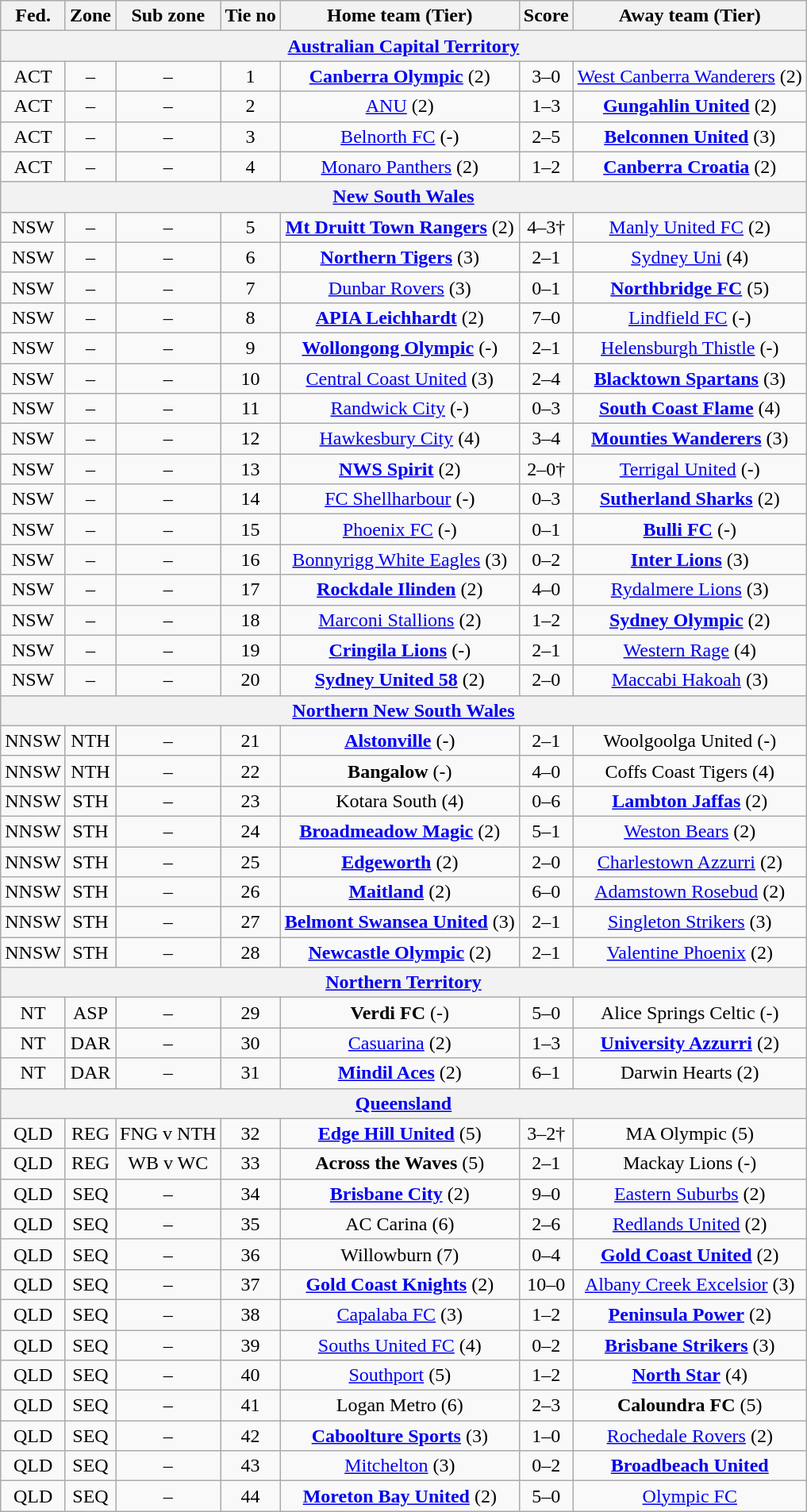<table class="wikitable" style="text-align:center">
<tr>
<th>Fed.</th>
<th>Zone</th>
<th>Sub zone</th>
<th>Tie no</th>
<th>Home team (Tier)</th>
<th>Score</th>
<th>Away team (Tier)</th>
</tr>
<tr>
<th colspan=7><a href='#'>Australian Capital Territory</a></th>
</tr>
<tr>
<td>ACT</td>
<td>–</td>
<td>–</td>
<td>1</td>
<td><strong><a href='#'>Canberra Olympic</a></strong> (2)</td>
<td>3–0</td>
<td><a href='#'>West Canberra Wanderers</a> (2)</td>
</tr>
<tr>
<td>ACT</td>
<td>–</td>
<td>–</td>
<td>2</td>
<td><a href='#'>ANU</a> (2)</td>
<td>1–3</td>
<td><strong><a href='#'>Gungahlin United</a></strong> (2)</td>
</tr>
<tr>
<td>ACT</td>
<td>–</td>
<td>–</td>
<td>3</td>
<td><a href='#'>Belnorth FC</a> (-)</td>
<td>2–5</td>
<td><strong><a href='#'>Belconnen United</a></strong> (3)</td>
</tr>
<tr>
<td>ACT</td>
<td>–</td>
<td>–</td>
<td>4</td>
<td><a href='#'>Monaro Panthers</a> (2)</td>
<td>1–2</td>
<td><strong><a href='#'>Canberra Croatia</a></strong> (2)</td>
</tr>
<tr>
<th colspan=7><a href='#'>New South Wales</a></th>
</tr>
<tr>
<td>NSW</td>
<td>–</td>
<td>–</td>
<td>5</td>
<td><strong><a href='#'>Mt Druitt Town Rangers</a></strong> (2)</td>
<td>4–3†</td>
<td><a href='#'>Manly United FC</a> (2)</td>
</tr>
<tr>
<td>NSW</td>
<td>–</td>
<td>–</td>
<td>6</td>
<td><strong><a href='#'>Northern Tigers</a></strong> (3)</td>
<td>2–1</td>
<td><a href='#'>Sydney Uni</a> (4)</td>
</tr>
<tr>
<td>NSW</td>
<td>–</td>
<td>–</td>
<td>7</td>
<td><a href='#'>Dunbar Rovers</a> (3)</td>
<td>0–1</td>
<td><strong><a href='#'>Northbridge FC</a></strong> (5)</td>
</tr>
<tr>
<td>NSW</td>
<td>–</td>
<td>–</td>
<td>8</td>
<td><strong><a href='#'>APIA Leichhardt</a></strong> (2)</td>
<td>7–0</td>
<td><a href='#'>Lindfield FC</a> (-)</td>
</tr>
<tr>
<td>NSW</td>
<td>–</td>
<td>–</td>
<td>9</td>
<td><strong><a href='#'>Wollongong Olympic</a></strong> (-)</td>
<td>2–1</td>
<td><a href='#'>Helensburgh Thistle</a> (-)</td>
</tr>
<tr>
<td>NSW</td>
<td>–</td>
<td>–</td>
<td>10</td>
<td><a href='#'>Central Coast United</a> (3)</td>
<td>2–4</td>
<td><strong><a href='#'>Blacktown Spartans</a></strong> (3)</td>
</tr>
<tr>
<td>NSW</td>
<td>–</td>
<td>–</td>
<td>11</td>
<td><a href='#'>Randwick City</a> (-)</td>
<td>0–3</td>
<td><strong><a href='#'>South Coast Flame</a></strong> (4)</td>
</tr>
<tr>
<td>NSW</td>
<td>–</td>
<td>–</td>
<td>12</td>
<td><a href='#'>Hawkesbury City</a> (4)</td>
<td>3–4</td>
<td><strong><a href='#'>Mounties Wanderers</a></strong> (3)</td>
</tr>
<tr>
<td>NSW</td>
<td>–</td>
<td>–</td>
<td>13</td>
<td><strong><a href='#'>NWS Spirit</a></strong> (2)</td>
<td>2–0†</td>
<td><a href='#'>Terrigal United</a> (-)</td>
</tr>
<tr>
<td>NSW</td>
<td>–</td>
<td>–</td>
<td>14</td>
<td><a href='#'>FC Shellharbour</a> (-)</td>
<td>0–3</td>
<td><strong><a href='#'>Sutherland Sharks</a></strong> (2)</td>
</tr>
<tr>
<td>NSW</td>
<td>–</td>
<td>–</td>
<td>15</td>
<td><a href='#'>Phoenix FC</a> (-)</td>
<td>0–1</td>
<td><strong><a href='#'>Bulli FC</a></strong> (-)</td>
</tr>
<tr>
<td>NSW</td>
<td>–</td>
<td>–</td>
<td>16</td>
<td><a href='#'>Bonnyrigg White Eagles</a> (3)</td>
<td>0–2</td>
<td><strong><a href='#'>Inter Lions</a></strong> (3)</td>
</tr>
<tr>
<td>NSW</td>
<td>–</td>
<td>–</td>
<td>17</td>
<td><strong><a href='#'>Rockdale Ilinden</a></strong> (2)</td>
<td>4–0</td>
<td><a href='#'>Rydalmere Lions</a> (3)</td>
</tr>
<tr>
<td>NSW</td>
<td>–</td>
<td>–</td>
<td>18</td>
<td><a href='#'>Marconi Stallions</a> (2)</td>
<td>1–2</td>
<td><strong><a href='#'>Sydney Olympic</a></strong> (2)</td>
</tr>
<tr>
<td>NSW</td>
<td>–</td>
<td>–</td>
<td>19</td>
<td><strong><a href='#'>Cringila Lions</a></strong> (-)</td>
<td>2–1</td>
<td><a href='#'>Western Rage</a> (4)</td>
</tr>
<tr>
<td>NSW</td>
<td>–</td>
<td>–</td>
<td>20</td>
<td><strong><a href='#'>Sydney United 58</a></strong> (2)</td>
<td>2–0</td>
<td><a href='#'>Maccabi Hakoah</a> (3)</td>
</tr>
<tr>
<th colspan=7><a href='#'>Northern New South Wales</a></th>
</tr>
<tr>
<td>NNSW</td>
<td>NTH</td>
<td>–</td>
<td>21</td>
<td><strong><a href='#'>Alstonville</a></strong> (-)</td>
<td>2–1</td>
<td>Woolgoolga United (-)</td>
</tr>
<tr>
<td>NNSW</td>
<td>NTH</td>
<td>–</td>
<td>22</td>
<td><strong>Bangalow</strong> (-)</td>
<td>4–0</td>
<td>Coffs Coast Tigers (4)</td>
</tr>
<tr>
<td>NNSW</td>
<td>STH</td>
<td>–</td>
<td>23</td>
<td>Kotara South (4)</td>
<td>0–6</td>
<td><strong><a href='#'>Lambton Jaffas</a></strong> (2)</td>
</tr>
<tr>
<td>NNSW</td>
<td>STH</td>
<td>–</td>
<td>24</td>
<td><strong><a href='#'>Broadmeadow Magic</a></strong> (2)</td>
<td>5–1</td>
<td><a href='#'>Weston Bears</a> (2)</td>
</tr>
<tr>
<td>NNSW</td>
<td>STH</td>
<td>–</td>
<td>25</td>
<td><strong><a href='#'>Edgeworth</a></strong> (2)</td>
<td>2–0</td>
<td><a href='#'>Charlestown Azzurri</a> (2)</td>
</tr>
<tr>
<td>NNSW</td>
<td>STH</td>
<td>–</td>
<td>26</td>
<td><strong><a href='#'>Maitland</a></strong> (2)</td>
<td>6–0</td>
<td><a href='#'>Adamstown Rosebud</a> (2)</td>
</tr>
<tr>
<td>NNSW</td>
<td>STH</td>
<td>–</td>
<td>27</td>
<td><strong><a href='#'>Belmont Swansea United</a></strong> (3)</td>
<td>2–1</td>
<td><a href='#'>Singleton Strikers</a> (3)</td>
</tr>
<tr>
<td>NNSW</td>
<td>STH</td>
<td>–</td>
<td>28</td>
<td><strong><a href='#'>Newcastle Olympic</a></strong> (2)</td>
<td>2–1</td>
<td><a href='#'>Valentine Phoenix</a> (2)</td>
</tr>
<tr>
<th colspan=7><a href='#'>Northern Territory</a></th>
</tr>
<tr>
<td>NT</td>
<td>ASP</td>
<td>–</td>
<td>29</td>
<td><strong>Verdi FC</strong> (-)</td>
<td>5–0</td>
<td>Alice Springs Celtic (-)</td>
</tr>
<tr>
<td>NT</td>
<td>DAR</td>
<td>–</td>
<td>30</td>
<td><a href='#'>Casuarina</a> (2)</td>
<td>1–3</td>
<td><strong><a href='#'>University Azzurri</a></strong> (2)</td>
</tr>
<tr>
<td>NT</td>
<td>DAR</td>
<td>–</td>
<td>31</td>
<td><strong><a href='#'>Mindil Aces</a></strong> (2)</td>
<td>6–1</td>
<td>Darwin Hearts (2)</td>
</tr>
<tr>
<th colspan=7><a href='#'>Queensland</a></th>
</tr>
<tr>
<td>QLD</td>
<td>REG</td>
<td>FNG v NTH</td>
<td>32</td>
<td><strong><a href='#'>Edge Hill United</a></strong> (5)</td>
<td>3–2†</td>
<td>MA Olympic (5)</td>
</tr>
<tr>
<td>QLD</td>
<td>REG</td>
<td>WB v WC</td>
<td>33</td>
<td><strong>Across the Waves</strong> (5)</td>
<td>2–1</td>
<td>Mackay Lions (-)</td>
</tr>
<tr>
<td>QLD</td>
<td>SEQ</td>
<td>–</td>
<td>34</td>
<td><strong><a href='#'>Brisbane City</a></strong> (2)</td>
<td>9–0</td>
<td><a href='#'>Eastern Suburbs</a> (2)</td>
</tr>
<tr>
<td>QLD</td>
<td>SEQ</td>
<td>–</td>
<td>35</td>
<td>AC Carina (6)</td>
<td>2–6</td>
<td><a href='#'>Redlands United</a> (2)</td>
</tr>
<tr>
<td>QLD</td>
<td>SEQ</td>
<td>–</td>
<td>36</td>
<td>Willowburn (7)</td>
<td>0–4</td>
<td><strong><a href='#'>Gold Coast United</a></strong> (2)</td>
</tr>
<tr>
<td>QLD</td>
<td>SEQ</td>
<td>–</td>
<td>37</td>
<td><strong><a href='#'>Gold Coast Knights</a></strong> (2)</td>
<td>10–0</td>
<td><a href='#'>Albany Creek Excelsior</a> (3)</td>
</tr>
<tr>
<td>QLD</td>
<td>SEQ</td>
<td>–</td>
<td>38</td>
<td><a href='#'>Capalaba FC</a> (3)</td>
<td>1–2</td>
<td><strong><a href='#'>Peninsula Power</a></strong> (2)</td>
</tr>
<tr>
<td>QLD</td>
<td>SEQ</td>
<td>–</td>
<td>39</td>
<td><a href='#'>Souths United FC</a> (4)</td>
<td>0–2</td>
<td><strong><a href='#'>Brisbane Strikers</a></strong> (3)</td>
</tr>
<tr>
<td>QLD</td>
<td>SEQ</td>
<td>–</td>
<td>40</td>
<td><a href='#'>Southport</a> (5)</td>
<td>1–2</td>
<td><strong><a href='#'>North Star</a></strong> (4)</td>
</tr>
<tr>
<td>QLD</td>
<td>SEQ</td>
<td>–</td>
<td>41</td>
<td>Logan Metro (6)</td>
<td>2–3</td>
<td><strong>Caloundra FC</strong> (5)</td>
</tr>
<tr>
<td>QLD</td>
<td>SEQ</td>
<td>–</td>
<td>42</td>
<td><strong><a href='#'>Caboolture Sports</a></strong> (3)</td>
<td>1–0</td>
<td><a href='#'>Rochedale Rovers</a> (2)</td>
</tr>
<tr>
<td>QLD</td>
<td>SEQ</td>
<td>–</td>
<td>43</td>
<td><a href='#'>Mitchelton</a> (3)</td>
<td>0–2</td>
<td><strong><a href='#'>Broadbeach United</a></strong></td>
</tr>
<tr>
<td>QLD</td>
<td>SEQ</td>
<td>–</td>
<td>44</td>
<td><strong><a href='#'>Moreton Bay United</a></strong> (2)</td>
<td>5–0</td>
<td><a href='#'>Olympic FC</a></td>
</tr>
</table>
